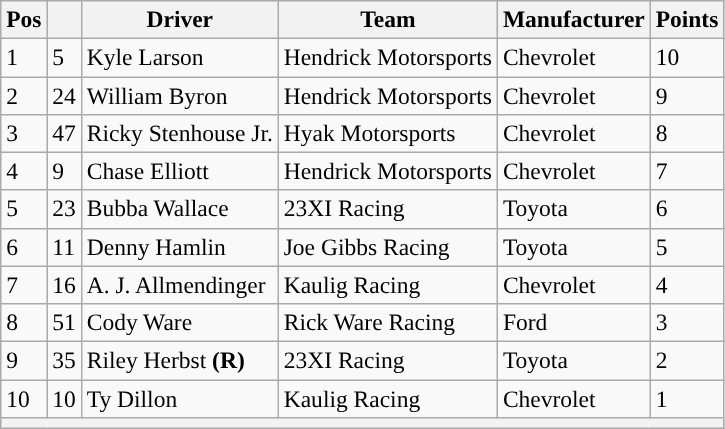<table class="wikitable" style="font-size:98%">
<tr>
<th>Pos</th>
<th></th>
<th>Driver</th>
<th>Team</th>
<th>Manufacturer</th>
<th>Points</th>
</tr>
<tr>
<td>1</td>
<td>5</td>
<td>Kyle Larson</td>
<td>Hendrick Motorsports</td>
<td>Chevrolet</td>
<td>10</td>
</tr>
<tr>
<td>2</td>
<td>24</td>
<td>William Byron</td>
<td>Hendrick Motorsports</td>
<td>Chevrolet</td>
<td>9</td>
</tr>
<tr>
<td>3</td>
<td>47</td>
<td>Ricky Stenhouse Jr.</td>
<td>Hyak Motorsports</td>
<td>Chevrolet</td>
<td>8</td>
</tr>
<tr>
<td>4</td>
<td>9</td>
<td>Chase Elliott</td>
<td>Hendrick Motorsports</td>
<td>Chevrolet</td>
<td>7</td>
</tr>
<tr>
<td>5</td>
<td>23</td>
<td>Bubba Wallace</td>
<td>23XI Racing</td>
<td>Toyota</td>
<td>6</td>
</tr>
<tr>
<td>6</td>
<td>11</td>
<td>Denny Hamlin</td>
<td>Joe Gibbs Racing</td>
<td>Toyota</td>
<td>5</td>
</tr>
<tr>
<td>7</td>
<td>16</td>
<td>A. J. Allmendinger</td>
<td>Kaulig Racing</td>
<td>Chevrolet</td>
<td>4</td>
</tr>
<tr>
<td>8</td>
<td>51</td>
<td>Cody Ware</td>
<td>Rick Ware Racing</td>
<td>Ford</td>
<td>3</td>
</tr>
<tr>
<td>9</td>
<td>35</td>
<td>Riley Herbst <strong>(R)</strong></td>
<td>23XI Racing</td>
<td>Toyota</td>
<td>2</td>
</tr>
<tr>
<td>10</td>
<td>10</td>
<td>Ty Dillon</td>
<td>Kaulig Racing</td>
<td>Chevrolet</td>
<td>1</td>
</tr>
<tr>
<th colspan="6"></th>
</tr>
</table>
